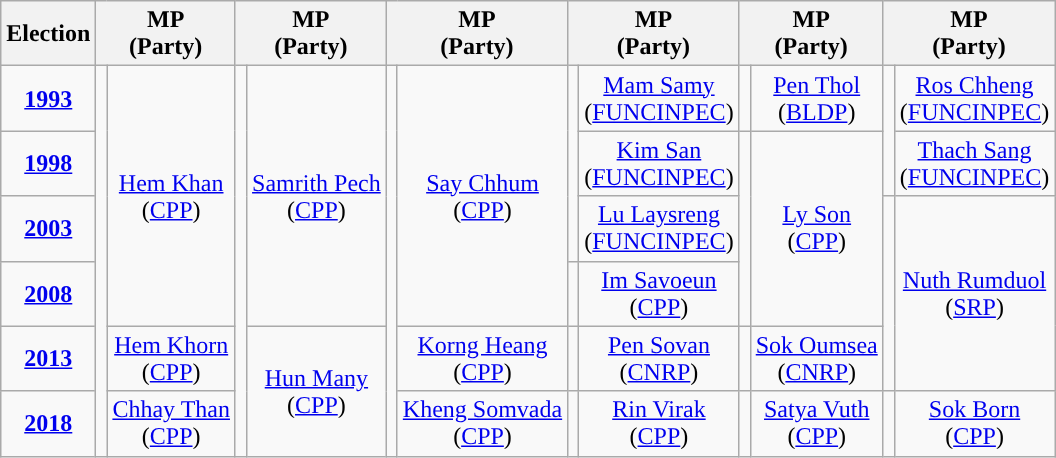<table class="wikitable" style="text-align:center">
<tr>
<th>Election</th>
<th colspan=2>MP<br>(Party)</th>
<th colspan=2>MP<br>(Party)</th>
<th colspan=2>MP<br>(Party)</th>
<th colspan=2>MP<br>(Party)</th>
<th colspan=2>MP<br>(Party)</th>
<th colspan=2>MP<br>(Party)</th>
</tr>
<tr>
<td><strong><a href='#'>1993</a></strong></td>
<td rowspan=6; style="background-color: "></td>
<td rowspan=4><a href='#'>Hem Khan</a><br>(<a href='#'>CPP</a>)</td>
<td rowspan=6; style="background-color: "></td>
<td rowspan=4><a href='#'>Samrith Pech</a><br>(<a href='#'>CPP</a>)</td>
<td rowspan=6; style="background-color: "></td>
<td rowspan=4><a href='#'>Say Chhum</a><br>(<a href='#'>CPP</a>)</td>
<td rowspan=3; style="background-color: "></td>
<td rowspan=1><a href='#'>Mam Samy</a><br>(<a href='#'>FUNCINPEC</a>)</td>
<td rowspan=1; style="background-color: "></td>
<td rowspan=1><a href='#'>Pen Thol</a><br>(<a href='#'>BLDP</a>)</td>
<td rowspan=2; style="background-color: "></td>
<td rowspan=1><a href='#'>Ros Chheng</a><br>(<a href='#'>FUNCINPEC</a>)</td>
</tr>
<tr>
<td><strong><a href='#'>1998</a></strong></td>
<td rowspan=1><a href='#'>Kim San</a><br>(<a href='#'>FUNCINPEC</a>)</td>
<td rowspan=3; style="background-color: "></td>
<td rowspan=3><a href='#'>Ly Son</a><br>(<a href='#'>CPP</a>)</td>
<td rowspan=1><a href='#'>Thach Sang</a><br>(<a href='#'>FUNCINPEC</a>)</td>
</tr>
<tr>
<td><strong><a href='#'>2003</a></strong></td>
<td rowspan=1><a href='#'>Lu Laysreng</a><br>(<a href='#'>FUNCINPEC</a>)</td>
<td rowspan=3; style="background-color: "></td>
<td rowspan=3><a href='#'>Nuth Rumduol</a><br>(<a href='#'>SRP</a>)</td>
</tr>
<tr>
<td><strong><a href='#'>2008</a></strong></td>
<td rowspan=1; style="background-color: "></td>
<td rowspan=1><a href='#'>Im Savoeun</a><br>(<a href='#'>CPP</a>)</td>
</tr>
<tr>
<td><strong><a href='#'>2013</a></strong></td>
<td rowspan=1><a href='#'>Hem Khorn</a><br>(<a href='#'>CPP</a>)</td>
<td rowspan=2><a href='#'>Hun Many</a><br>(<a href='#'>CPP</a>)</td>
<td rowspan=1><a href='#'>Korng Heang</a><br>(<a href='#'>CPP</a>)</td>
<td rowspan=1; style="background-color: "></td>
<td rowspan=1><a href='#'>Pen Sovan</a><br>(<a href='#'>CNRP</a>)</td>
<td rowspan=1; style="background-color: "></td>
<td rowspan=1><a href='#'>Sok Oumsea</a><br>(<a href='#'>CNRP</a>)</td>
</tr>
<tr>
<td><strong><a href='#'>2018</a></strong></td>
<td rowspan=1><a href='#'>Chhay Than</a><br>(<a href='#'>CPP</a>)</td>
<td rowspan=1><a href='#'>Kheng Somvada</a><br>(<a href='#'>CPP</a>)</td>
<td rowspan=1; style="background-color: "></td>
<td rowspan=1><a href='#'>Rin Virak</a><br>(<a href='#'>CPP</a>)</td>
<td rowspan=1; style="background-color: "></td>
<td rowspan=1><a href='#'>Satya Vuth</a><br>(<a href='#'>CPP</a>)</td>
<td rowspan=1; style="background-color: "></td>
<td rowspan=1><a href='#'>Sok Born</a><br>(<a href='#'>CPP</a>)</td>
</tr>
</table>
